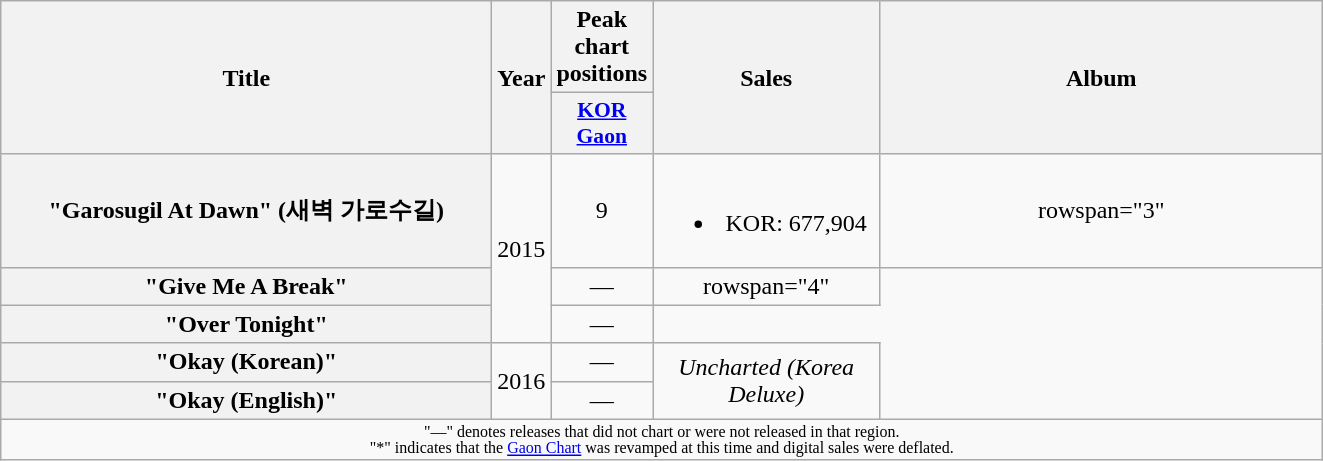<table class="wikitable plainrowheaders" style="text-align:center">
<tr>
<th scope="col" rowspan="2" style="width:20em;">Title</th>
<th scope="col" rowspan="2" style="width:2em;">Year</th>
<th scope="col">Peak chart positions</th>
<th scope="col" rowspan="2" style="width:9em;">Sales</th>
<th scope="col" rowspan="2" style="width:18em;">Album</th>
</tr>
<tr>
<th style="text-align:center; width:30px; font-size:90%;"><a href='#'>KOR<br>Gaon</a></th>
</tr>
<tr>
<th scope="row">"Garosugil At Dawn" (새벽 가로수길)<br></th>
<td rowspan="3">2015</td>
<td>9</td>
<td><br><ul><li>KOR: 677,904</li></ul></td>
<td>rowspan="3" </td>
</tr>
<tr>
<th scope="row">"Give Me A Break"<br></th>
<td>—</td>
<td>rowspan="4" </td>
</tr>
<tr>
<th scope="row">"Over Tonight"<br></th>
<td>—</td>
</tr>
<tr>
<th scope="row">"Okay (Korean)"<br></th>
<td rowspan="2">2016</td>
<td>—</td>
<td rowspan="2"><em>Uncharted (Korea Deluxe)</em></td>
</tr>
<tr>
<th scope="row">"Okay (English)"<br></th>
<td>—</td>
</tr>
<tr>
<td colspan="6" style="text-align:center; font-size:8pt;">"—" denotes releases that did not chart or were not released in that region.<br>"*" indicates that the <a href='#'>Gaon Chart</a> was revamped at this time and digital sales were deflated.</td>
</tr>
</table>
